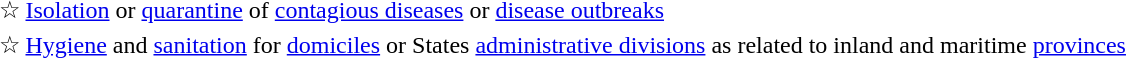<table style="width: 60%; border: none; text-align: left;">
<tr>
<td>☆ <a href='#'>Isolation</a> or <a href='#'>quarantine</a> of <a href='#'>contagious diseases</a> or <a href='#'>disease outbreaks</a></td>
</tr>
<tr>
<td>☆ <a href='#'>Hygiene</a> and <a href='#'>sanitation</a> for <a href='#'>domiciles</a> or States <a href='#'>administrative divisions</a> as related to inland and maritime <a href='#'>provinces</a></td>
</tr>
</table>
